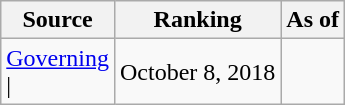<table class="wikitable" style="text-align:center">
<tr>
<th>Source</th>
<th>Ranking</th>
<th>As of</th>
</tr>
<tr>
<td align=left><a href='#'>Governing</a><br>| </td>
<td>October 8, 2018</td>
</tr>
</table>
